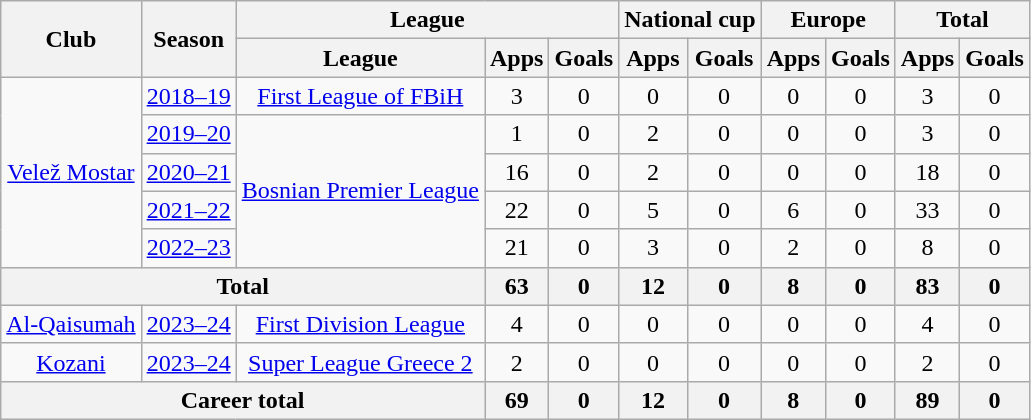<table class="wikitable" style="text-align:center">
<tr>
<th rowspan="2">Club</th>
<th rowspan="2">Season</th>
<th colspan="3">League</th>
<th colspan="2">National cup</th>
<th colspan="2">Europe</th>
<th colspan="2">Total</th>
</tr>
<tr>
<th>League</th>
<th>Apps</th>
<th>Goals</th>
<th>Apps</th>
<th>Goals</th>
<th>Apps</th>
<th>Goals</th>
<th>Apps</th>
<th>Goals</th>
</tr>
<tr>
<td rowspan="5"><a href='#'>Velež Mostar</a></td>
<td><a href='#'>2018–19</a></td>
<td><a href='#'>First League of FBiH</a></td>
<td>3</td>
<td>0</td>
<td>0</td>
<td>0</td>
<td>0</td>
<td>0</td>
<td>3</td>
<td>0</td>
</tr>
<tr>
<td><a href='#'>2019–20</a></td>
<td rowspan="4"><a href='#'>Bosnian Premier League</a></td>
<td>1</td>
<td>0</td>
<td>2</td>
<td>0</td>
<td>0</td>
<td>0</td>
<td>3</td>
<td>0</td>
</tr>
<tr>
<td><a href='#'>2020–21</a></td>
<td>16</td>
<td>0</td>
<td>2</td>
<td>0</td>
<td>0</td>
<td>0</td>
<td>18</td>
<td>0</td>
</tr>
<tr>
<td><a href='#'>2021–22</a></td>
<td>22</td>
<td>0</td>
<td>5</td>
<td>0</td>
<td>6</td>
<td>0</td>
<td>33</td>
<td>0</td>
</tr>
<tr>
<td><a href='#'>2022–23</a></td>
<td>21</td>
<td>0</td>
<td>3</td>
<td>0</td>
<td>2</td>
<td>0</td>
<td>8</td>
<td>0</td>
</tr>
<tr>
<th colspan="3">Total</th>
<th>63</th>
<th>0</th>
<th>12</th>
<th>0</th>
<th>8</th>
<th>0</th>
<th>83</th>
<th>0</th>
</tr>
<tr>
<td><a href='#'>Al-Qaisumah</a></td>
<td><a href='#'>2023–24</a></td>
<td><a href='#'>First Division League</a></td>
<td>4</td>
<td>0</td>
<td>0</td>
<td>0</td>
<td>0</td>
<td>0</td>
<td>4</td>
<td>0</td>
</tr>
<tr>
<td><a href='#'>Kozani</a></td>
<td><a href='#'>2023–24</a></td>
<td><a href='#'>Super League Greece 2</a></td>
<td>2</td>
<td>0</td>
<td>0</td>
<td>0</td>
<td>0</td>
<td>0</td>
<td>2</td>
<td>0</td>
</tr>
<tr>
<th colspan="3">Career total</th>
<th>69</th>
<th>0</th>
<th>12</th>
<th>0</th>
<th>8</th>
<th>0</th>
<th>89</th>
<th>0</th>
</tr>
</table>
